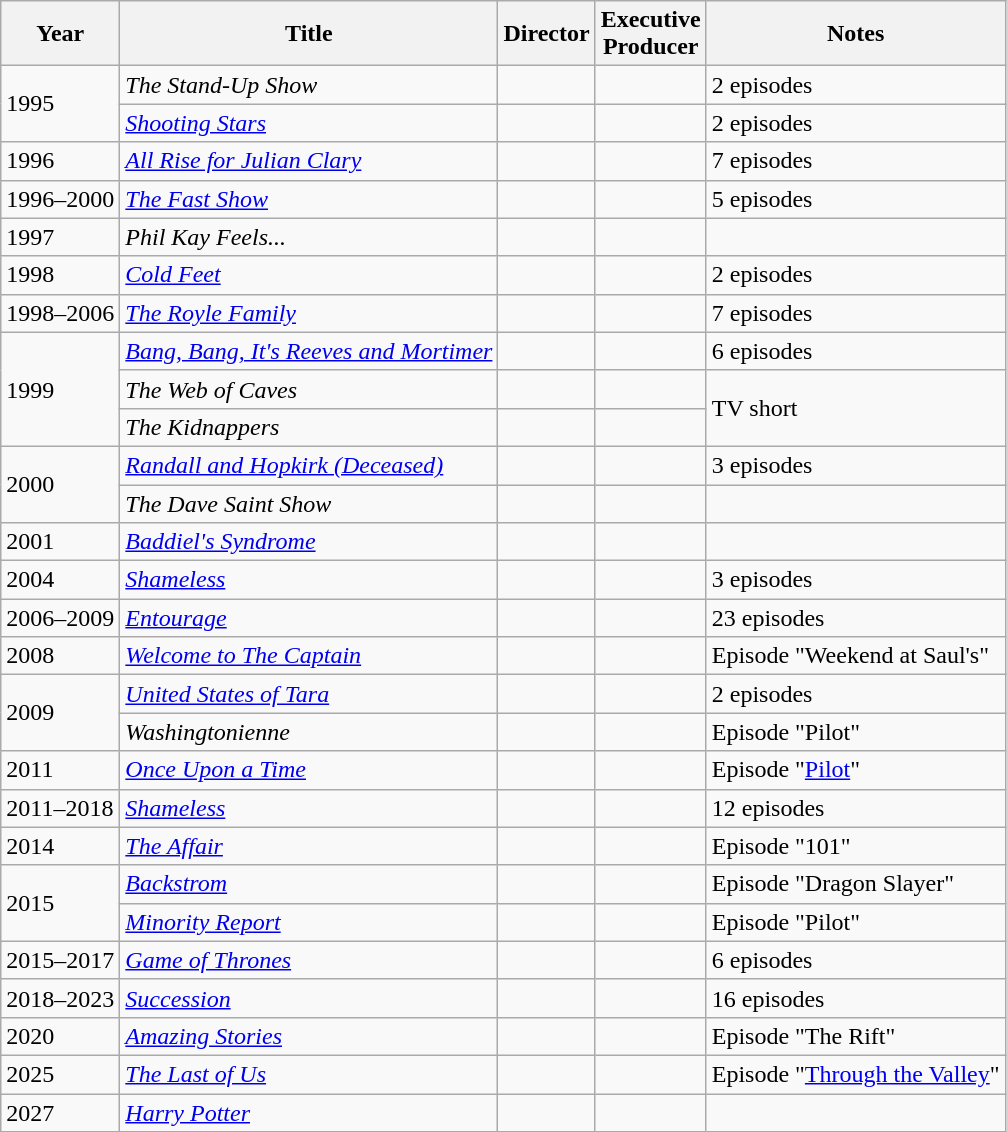<table class="wikitable plainrowheaders">
<tr>
<th>Year</th>
<th>Title</th>
<th>Director</th>
<th>Executive<br>Producer</th>
<th>Notes</th>
</tr>
<tr>
<td rowspan="2">1995</td>
<td><em>The Stand-Up Show</em></td>
<td></td>
<td></td>
<td>2 episodes</td>
</tr>
<tr>
<td><em><a href='#'>Shooting Stars</a></em></td>
<td></td>
<td></td>
<td>2 episodes</td>
</tr>
<tr>
<td>1996</td>
<td><em><a href='#'>All Rise for Julian Clary</a></em></td>
<td></td>
<td></td>
<td>7 episodes</td>
</tr>
<tr>
<td>1996–2000</td>
<td><em><a href='#'>The Fast Show</a></em></td>
<td></td>
<td></td>
<td>5 episodes</td>
</tr>
<tr>
<td>1997</td>
<td><em>Phil Kay Feels...</em></td>
<td></td>
<td></td>
<td></td>
</tr>
<tr>
<td>1998</td>
<td><em><a href='#'>Cold Feet</a></em></td>
<td></td>
<td></td>
<td>2 episodes</td>
</tr>
<tr>
<td>1998–2006</td>
<td><em><a href='#'>The Royle Family</a></em></td>
<td></td>
<td></td>
<td>7 episodes</td>
</tr>
<tr>
<td rowspan=3>1999</td>
<td><em><a href='#'>Bang, Bang, It's Reeves and Mortimer</a></em></td>
<td></td>
<td></td>
<td>6 episodes</td>
</tr>
<tr>
<td><em>The Web of Caves</em></td>
<td></td>
<td></td>
<td rowspan=2>TV short</td>
</tr>
<tr>
<td><em>The Kidnappers</em></td>
<td></td>
<td></td>
</tr>
<tr>
<td rowspan="2">2000</td>
<td><em><a href='#'>Randall and Hopkirk (Deceased)</a></em></td>
<td></td>
<td></td>
<td>3 episodes</td>
</tr>
<tr>
<td><em>The Dave Saint Show</em></td>
<td></td>
<td></td>
<td></td>
</tr>
<tr>
<td>2001</td>
<td><em><a href='#'>Baddiel's Syndrome</a></em></td>
<td></td>
<td></td>
<td></td>
</tr>
<tr>
<td>2004</td>
<td><em><a href='#'>Shameless</a></em></td>
<td></td>
<td></td>
<td>3 episodes</td>
</tr>
<tr>
<td>2006–2009</td>
<td><em><a href='#'>Entourage</a></em></td>
<td></td>
<td></td>
<td>23 episodes</td>
</tr>
<tr>
<td>2008</td>
<td><em><a href='#'>Welcome to The Captain</a></em></td>
<td></td>
<td></td>
<td>Episode "Weekend at Saul's"</td>
</tr>
<tr>
<td rowspan="2">2009</td>
<td><em><a href='#'>United States of Tara</a></em></td>
<td></td>
<td></td>
<td>2 episodes</td>
</tr>
<tr>
<td><em>Washingtonienne</em></td>
<td></td>
<td></td>
<td>Episode "Pilot"</td>
</tr>
<tr>
<td>2011</td>
<td><em><a href='#'>Once Upon a Time</a></em></td>
<td></td>
<td></td>
<td>Episode "<a href='#'>Pilot</a>"</td>
</tr>
<tr>
<td>2011–2018</td>
<td><em><a href='#'>Shameless</a></em></td>
<td></td>
<td></td>
<td>12 episodes</td>
</tr>
<tr>
<td>2014</td>
<td><em><a href='#'>The Affair</a></em></td>
<td></td>
<td></td>
<td>Episode "101"</td>
</tr>
<tr>
<td rowspan="2">2015</td>
<td><em><a href='#'>Backstrom</a></em></td>
<td></td>
<td></td>
<td>Episode "Dragon Slayer"</td>
</tr>
<tr>
<td><em><a href='#'>Minority Report</a></em></td>
<td></td>
<td></td>
<td>Episode "Pilot"</td>
</tr>
<tr>
<td>2015–2017</td>
<td><em><a href='#'>Game of Thrones</a></em></td>
<td></td>
<td></td>
<td>6 episodes</td>
</tr>
<tr>
<td>2018–2023</td>
<td><em><a href='#'>Succession</a></em></td>
<td></td>
<td></td>
<td>16 episodes</td>
</tr>
<tr>
<td>2020</td>
<td><em><a href='#'>Amazing Stories</a></em></td>
<td></td>
<td></td>
<td>Episode "The Rift"</td>
</tr>
<tr>
<td>2025</td>
<td><em><a href='#'>The Last of Us</a></em></td>
<td></td>
<td></td>
<td>Episode "<a href='#'>Through the Valley</a>"</td>
</tr>
<tr>
<td>2027</td>
<td><em><a href='#'>Harry Potter</a></em></td>
<td></td>
<td></td>
<td></td>
</tr>
</table>
